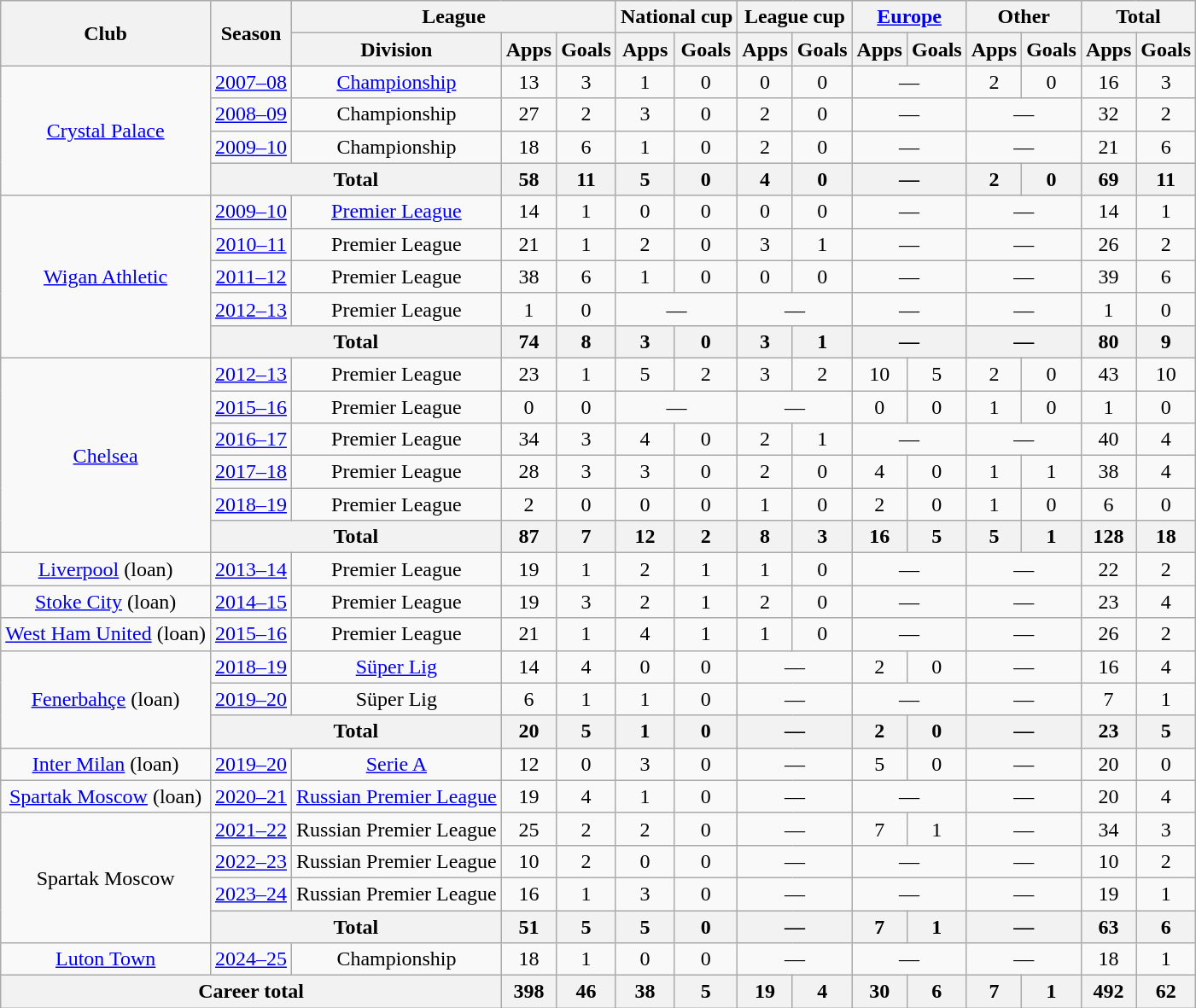<table class="wikitable" style="text-align:center">
<tr>
<th rowspan="2">Club</th>
<th rowspan="2">Season</th>
<th colspan="3">League</th>
<th colspan="2">National cup</th>
<th colspan="2">League cup</th>
<th colspan="2"><a href='#'>Europe</a></th>
<th colspan="2">Other</th>
<th colspan="2">Total</th>
</tr>
<tr>
<th>Division</th>
<th>Apps</th>
<th>Goals</th>
<th>Apps</th>
<th>Goals</th>
<th>Apps</th>
<th>Goals</th>
<th>Apps</th>
<th>Goals</th>
<th>Apps</th>
<th>Goals</th>
<th>Apps</th>
<th>Goals</th>
</tr>
<tr>
<td rowspan="4"><a href='#'>Crystal Palace</a></td>
<td><a href='#'>2007–08</a></td>
<td><a href='#'>Championship</a></td>
<td>13</td>
<td>3</td>
<td>1</td>
<td>0</td>
<td>0</td>
<td>0</td>
<td colspan="2">—</td>
<td>2</td>
<td>0</td>
<td>16</td>
<td>3</td>
</tr>
<tr>
<td><a href='#'>2008–09</a></td>
<td>Championship</td>
<td>27</td>
<td>2</td>
<td>3</td>
<td>0</td>
<td>2</td>
<td>0</td>
<td colspan="2">—</td>
<td colspan="2">—</td>
<td>32</td>
<td>2</td>
</tr>
<tr>
<td><a href='#'>2009–10</a></td>
<td>Championship</td>
<td>18</td>
<td>6</td>
<td>1</td>
<td>0</td>
<td>2</td>
<td>0</td>
<td colspan="2">—</td>
<td colspan="2">—</td>
<td>21</td>
<td>6</td>
</tr>
<tr>
<th colspan="2">Total</th>
<th>58</th>
<th>11</th>
<th>5</th>
<th>0</th>
<th>4</th>
<th>0</th>
<th colspan="2">—</th>
<th>2</th>
<th>0</th>
<th>69</th>
<th>11</th>
</tr>
<tr>
<td rowspan="5"><a href='#'>Wigan Athletic</a></td>
<td><a href='#'>2009–10</a></td>
<td><a href='#'>Premier League</a></td>
<td>14</td>
<td>1</td>
<td>0</td>
<td>0</td>
<td>0</td>
<td>0</td>
<td colspan="2">—</td>
<td colspan="2">—</td>
<td>14</td>
<td>1</td>
</tr>
<tr>
<td><a href='#'>2010–11</a></td>
<td>Premier League</td>
<td>21</td>
<td>1</td>
<td>2</td>
<td>0</td>
<td>3</td>
<td>1</td>
<td colspan="2">—</td>
<td colspan="2">—</td>
<td>26</td>
<td>2</td>
</tr>
<tr>
<td><a href='#'>2011–12</a></td>
<td>Premier League</td>
<td>38</td>
<td>6</td>
<td>1</td>
<td>0</td>
<td>0</td>
<td>0</td>
<td colspan="2">—</td>
<td colspan="2">—</td>
<td>39</td>
<td>6</td>
</tr>
<tr>
<td><a href='#'>2012–13</a></td>
<td>Premier League</td>
<td>1</td>
<td>0</td>
<td colspan="2">—</td>
<td colspan="2">—</td>
<td colspan="2">—</td>
<td colspan="2">—</td>
<td>1</td>
<td>0</td>
</tr>
<tr>
<th colspan="2">Total</th>
<th>74</th>
<th>8</th>
<th>3</th>
<th>0</th>
<th>3</th>
<th>1</th>
<th colspan="2">—</th>
<th colspan="2">—</th>
<th>80</th>
<th>9</th>
</tr>
<tr>
<td rowspan="6"><a href='#'>Chelsea</a></td>
<td><a href='#'>2012–13</a></td>
<td>Premier League</td>
<td>23</td>
<td>1</td>
<td>5</td>
<td>2</td>
<td>3</td>
<td>2</td>
<td>10</td>
<td>5</td>
<td>2</td>
<td>0</td>
<td>43</td>
<td>10</td>
</tr>
<tr>
<td><a href='#'>2015–16</a></td>
<td>Premier League</td>
<td>0</td>
<td>0</td>
<td colspan="2">—</td>
<td colspan="2">—</td>
<td>0</td>
<td>0</td>
<td>1</td>
<td>0</td>
<td>1</td>
<td>0</td>
</tr>
<tr>
<td><a href='#'>2016–17</a></td>
<td>Premier League</td>
<td>34</td>
<td>3</td>
<td>4</td>
<td>0</td>
<td>2</td>
<td>1</td>
<td colspan="2">—</td>
<td colspan="2">—</td>
<td>40</td>
<td>4</td>
</tr>
<tr>
<td><a href='#'>2017–18</a></td>
<td>Premier League</td>
<td>28</td>
<td>3</td>
<td>3</td>
<td>0</td>
<td>2</td>
<td>0</td>
<td>4</td>
<td>0</td>
<td>1</td>
<td>1</td>
<td>38</td>
<td>4</td>
</tr>
<tr>
<td><a href='#'>2018–19</a></td>
<td>Premier League</td>
<td>2</td>
<td>0</td>
<td>0</td>
<td>0</td>
<td>1</td>
<td>0</td>
<td>2</td>
<td>0</td>
<td>1</td>
<td>0</td>
<td>6</td>
<td>0</td>
</tr>
<tr>
<th colspan="2">Total</th>
<th>87</th>
<th>7</th>
<th>12</th>
<th>2</th>
<th>8</th>
<th>3</th>
<th>16</th>
<th>5</th>
<th>5</th>
<th>1</th>
<th>128</th>
<th>18</th>
</tr>
<tr>
<td><a href='#'>Liverpool</a> (loan)</td>
<td><a href='#'>2013–14</a></td>
<td>Premier League</td>
<td>19</td>
<td>1</td>
<td>2</td>
<td>1</td>
<td>1</td>
<td>0</td>
<td colspan="2">—</td>
<td colspan="2">—</td>
<td>22</td>
<td>2</td>
</tr>
<tr>
<td><a href='#'>Stoke City</a> (loan)</td>
<td><a href='#'>2014–15</a></td>
<td>Premier League</td>
<td>19</td>
<td>3</td>
<td>2</td>
<td>1</td>
<td>2</td>
<td>0</td>
<td colspan="2">—</td>
<td colspan="2">—</td>
<td>23</td>
<td>4</td>
</tr>
<tr>
<td><a href='#'>West Ham United</a> (loan)</td>
<td><a href='#'>2015–16</a></td>
<td>Premier League</td>
<td>21</td>
<td>1</td>
<td>4</td>
<td>1</td>
<td>1</td>
<td>0</td>
<td colspan="2">—</td>
<td colspan="2">—</td>
<td>26</td>
<td>2</td>
</tr>
<tr>
<td rowspan="3"><a href='#'>Fenerbahçe</a> (loan)</td>
<td><a href='#'>2018–19</a></td>
<td><a href='#'>Süper Lig</a></td>
<td>14</td>
<td>4</td>
<td>0</td>
<td>0</td>
<td colspan="2">—</td>
<td>2</td>
<td>0</td>
<td colspan="2">—</td>
<td>16</td>
<td>4</td>
</tr>
<tr>
<td><a href='#'>2019–20</a></td>
<td>Süper Lig</td>
<td>6</td>
<td>1</td>
<td>1</td>
<td>0</td>
<td colspan="2">—</td>
<td colspan="2">—</td>
<td colspan="2">—</td>
<td>7</td>
<td>1</td>
</tr>
<tr>
<th colspan="2">Total</th>
<th>20</th>
<th>5</th>
<th>1</th>
<th>0</th>
<th colspan="2">—</th>
<th>2</th>
<th>0</th>
<th colspan="2">—</th>
<th>23</th>
<th>5</th>
</tr>
<tr>
<td><a href='#'>Inter Milan</a> (loan)</td>
<td><a href='#'>2019–20</a></td>
<td><a href='#'>Serie A</a></td>
<td>12</td>
<td>0</td>
<td>3</td>
<td>0</td>
<td colspan="2">—</td>
<td>5</td>
<td>0</td>
<td colspan="2">—</td>
<td>20</td>
<td>0</td>
</tr>
<tr>
<td><a href='#'>Spartak Moscow</a> (loan)</td>
<td><a href='#'>2020–21</a></td>
<td><a href='#'>Russian Premier League</a></td>
<td>19</td>
<td>4</td>
<td>1</td>
<td>0</td>
<td colspan="2">—</td>
<td colspan="2">—</td>
<td colspan="2">—</td>
<td>20</td>
<td>4</td>
</tr>
<tr>
<td rowspan="4">Spartak Moscow</td>
<td><a href='#'>2021–22</a></td>
<td>Russian Premier League</td>
<td>25</td>
<td>2</td>
<td>2</td>
<td>0</td>
<td colspan="2">—</td>
<td>7</td>
<td>1</td>
<td colspan="2">—</td>
<td>34</td>
<td>3</td>
</tr>
<tr>
<td><a href='#'>2022–23</a></td>
<td>Russian Premier League</td>
<td>10</td>
<td>2</td>
<td>0</td>
<td>0</td>
<td colspan="2">—</td>
<td colspan="2">—</td>
<td colspan="2">—</td>
<td>10</td>
<td>2</td>
</tr>
<tr>
<td><a href='#'>2023–24</a></td>
<td>Russian Premier League</td>
<td>16</td>
<td>1</td>
<td>3</td>
<td>0</td>
<td colspan="2">—</td>
<td colspan="2">—</td>
<td colspan="2">—</td>
<td>19</td>
<td>1</td>
</tr>
<tr>
<th colspan="2">Total</th>
<th>51</th>
<th>5</th>
<th>5</th>
<th>0</th>
<th colspan="2">—</th>
<th>7</th>
<th>1</th>
<th colspan="2">—</th>
<th>63</th>
<th>6</th>
</tr>
<tr>
<td><a href='#'>Luton Town</a></td>
<td><a href='#'>2024–25</a></td>
<td>Championship</td>
<td>18</td>
<td>1</td>
<td>0</td>
<td>0</td>
<td colspan="2">—</td>
<td colspan="2">—</td>
<td colspan="2">—</td>
<td>18</td>
<td>1</td>
</tr>
<tr>
<th colspan="3">Career total</th>
<th>398</th>
<th>46</th>
<th>38</th>
<th>5</th>
<th>19</th>
<th>4</th>
<th>30</th>
<th>6</th>
<th>7</th>
<th>1</th>
<th>492</th>
<th>62</th>
</tr>
</table>
